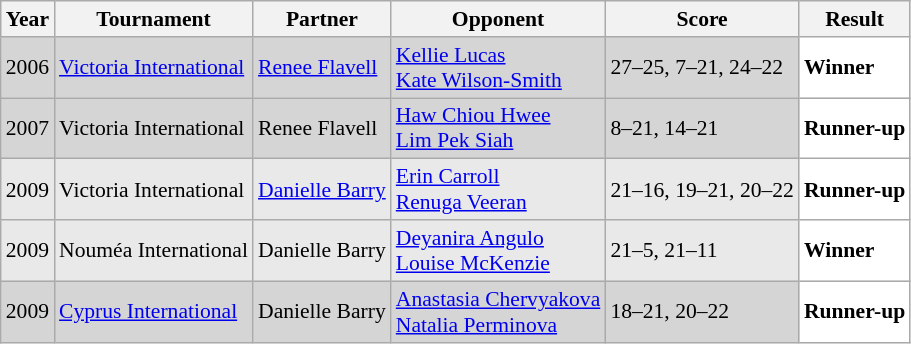<table class="sortable wikitable" style="font-size: 90%;">
<tr>
<th>Year</th>
<th>Tournament</th>
<th>Partner</th>
<th>Opponent</th>
<th>Score</th>
<th>Result</th>
</tr>
<tr style="background:#D5D5D5">
<td align="center">2006</td>
<td align="left"><a href='#'>Victoria International</a></td>
<td align="left"> <a href='#'>Renee Flavell</a></td>
<td align="left"> <a href='#'>Kellie Lucas</a> <br>  <a href='#'>Kate Wilson-Smith</a></td>
<td align="left">27–25, 7–21, 24–22</td>
<td style="text-align:left; background:white"> <strong>Winner</strong></td>
</tr>
<tr style="background:#D5D5D5">
<td align="center">2007</td>
<td align="left">Victoria International</td>
<td align="left"> Renee Flavell</td>
<td align="left"> <a href='#'>Haw Chiou Hwee</a> <br>  <a href='#'>Lim Pek Siah</a></td>
<td align="left">8–21, 14–21</td>
<td style="text-align:left; background:white"> <strong>Runner-up</strong></td>
</tr>
<tr style="background:#E9E9E9">
<td align="center">2009</td>
<td align="left">Victoria International</td>
<td align="left"> <a href='#'>Danielle Barry</a></td>
<td align="left"> <a href='#'>Erin Carroll</a> <br>  <a href='#'>Renuga Veeran</a></td>
<td align="left">21–16, 19–21, 20–22</td>
<td style="text-align:left; background:white"> <strong>Runner-up</strong></td>
</tr>
<tr style="background:#E9E9E9">
<td align="center">2009</td>
<td align="left">Nouméa International</td>
<td align="left"> Danielle Barry</td>
<td align="left"> <a href='#'>Deyanira Angulo</a> <br>  <a href='#'>Louise McKenzie</a></td>
<td align="left">21–5, 21–11</td>
<td style="text-align:left; background:white"> <strong>Winner</strong></td>
</tr>
<tr style="background:#D5D5D5">
<td align="center">2009</td>
<td align="left"><a href='#'>Cyprus International</a></td>
<td align="left"> Danielle Barry</td>
<td align="left"> <a href='#'>Anastasia Chervyakova</a> <br>  <a href='#'>Natalia Perminova</a></td>
<td align="left">18–21, 20–22</td>
<td style="text-align:left; background:white"> <strong>Runner-up</strong></td>
</tr>
</table>
